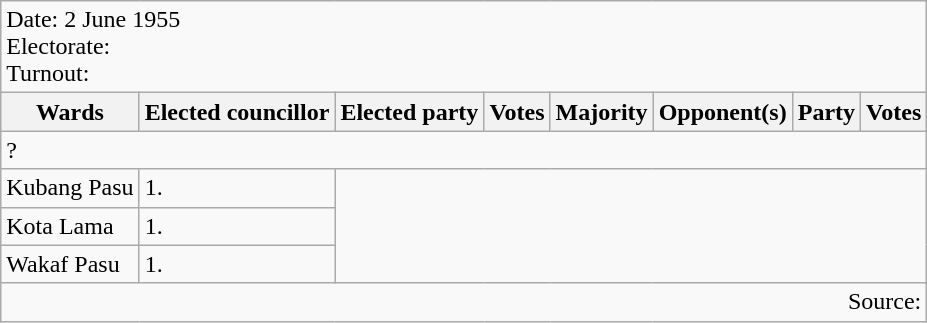<table class=wikitable>
<tr>
<td colspan=8>Date: 2 June 1955<br>Electorate: <br>Turnout:</td>
</tr>
<tr>
<th>Wards</th>
<th>Elected councillor</th>
<th>Elected party</th>
<th>Votes</th>
<th>Majority</th>
<th>Opponent(s)</th>
<th>Party</th>
<th>Votes</th>
</tr>
<tr>
<td colspan=8>? </td>
</tr>
<tr>
<td>Kubang Pasu</td>
<td>1.</td>
</tr>
<tr>
<td>Kota Lama</td>
<td>1.</td>
</tr>
<tr>
<td>Wakaf Pasu</td>
<td>1.</td>
</tr>
<tr>
<td colspan="8" style="text-align:right;">Source: </td>
</tr>
</table>
